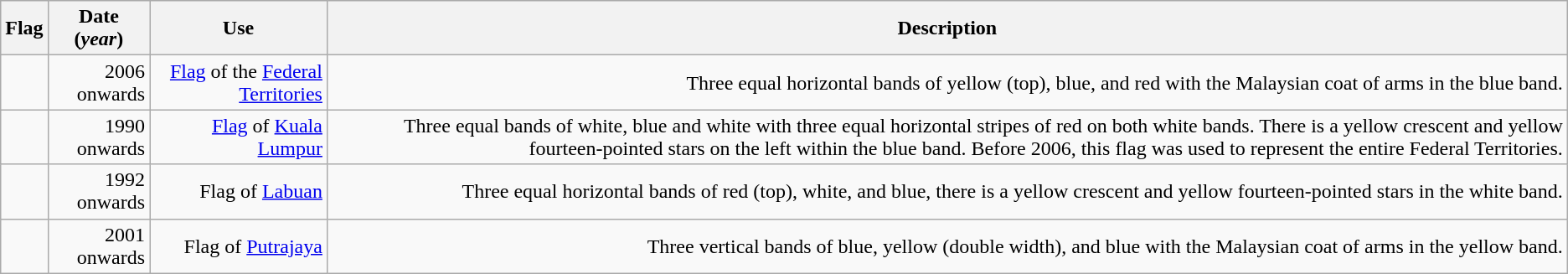<table class="wikitable sortable" style="text-align:right">
<tr bgcolor="#efefef">
<th>Flag</th>
<th>Date (<em>year</em>)</th>
<th>Use</th>
<th>Description</th>
</tr>
<tr>
<td></td>
<td>2006 onwards</td>
<td><a href='#'>Flag</a> of the <a href='#'>Federal Territories</a></td>
<td>Three equal horizontal bands of yellow (top), blue, and red with the Malaysian coat of arms in the blue band.</td>
</tr>
<tr>
<td></td>
<td>1990 onwards</td>
<td><a href='#'>Flag</a> of <a href='#'>Kuala Lumpur</a></td>
<td>Three equal bands of white, blue and white with three equal horizontal stripes of red on both white bands. There is a yellow crescent and yellow fourteen-pointed stars on the left within the blue band. Before 2006, this flag was used to represent the entire Federal Territories.</td>
</tr>
<tr>
<td></td>
<td>1992 onwards</td>
<td>Flag of <a href='#'>Labuan</a></td>
<td>Three equal horizontal bands of red (top), white, and blue, there is a yellow crescent and yellow fourteen-pointed stars in the white band.</td>
</tr>
<tr>
<td></td>
<td>2001 onwards</td>
<td>Flag of <a href='#'>Putrajaya</a></td>
<td>Three vertical bands of blue, yellow (double width), and blue with the Malaysian coat of arms in the yellow band.</td>
</tr>
</table>
